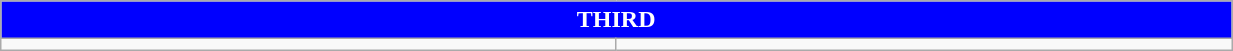<table class="wikitable collapsible collapsed" style="width:65%">
<tr>
<th colspan=7 ! style="color:white; background:blue">THIRD</th>
</tr>
<tr>
<td></td>
<td></td>
</tr>
</table>
